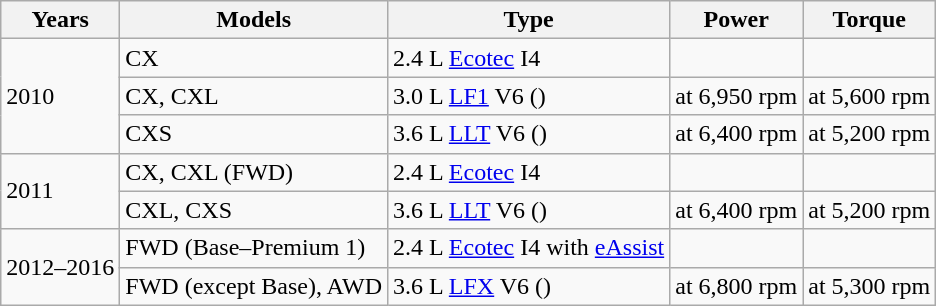<table class="wikitable">
<tr>
<th>Years</th>
<th>Models</th>
<th>Type</th>
<th>Power</th>
<th>Torque</th>
</tr>
<tr>
<td rowspan=3>2010</td>
<td>CX</td>
<td>2.4 L <a href='#'>Ecotec</a> I4</td>
<td></td>
<td></td>
</tr>
<tr>
<td>CX, CXL</td>
<td>3.0 L <a href='#'>LF1</a> V6 ()</td>
<td> at 6,950 rpm</td>
<td> at 5,600 rpm</td>
</tr>
<tr>
<td>CXS</td>
<td>3.6 L <a href='#'>LLT</a> V6 ()</td>
<td> at 6,400 rpm</td>
<td> at 5,200 rpm</td>
</tr>
<tr>
<td rowspan=2>2011</td>
<td>CX, CXL (FWD)</td>
<td>2.4 L <a href='#'>Ecotec</a> I4</td>
<td></td>
<td></td>
</tr>
<tr>
<td>CXL, CXS</td>
<td>3.6 L <a href='#'>LLT</a> V6 ()</td>
<td> at 6,400 rpm</td>
<td> at 5,200 rpm</td>
</tr>
<tr>
<td rowspan=2>2012–2016</td>
<td>FWD (Base–Premium 1)</td>
<td>2.4 L <a href='#'>Ecotec</a> I4 with <a href='#'>eAssist</a></td>
<td></td>
<td></td>
</tr>
<tr>
<td>FWD (except Base), AWD</td>
<td>3.6 L <a href='#'>LFX</a> V6 ()</td>
<td> at 6,800 rpm</td>
<td> at 5,300 rpm</td>
</tr>
</table>
